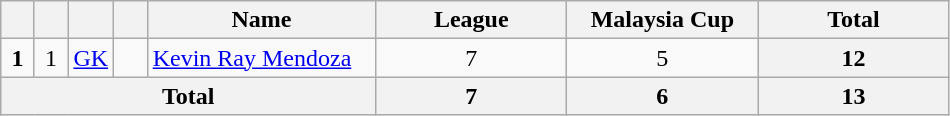<table class="wikitable" style="text-align:center">
<tr>
<th width=15></th>
<th width=15></th>
<th width=15></th>
<th width=15></th>
<th width=145>Name</th>
<th width=120>League</th>
<th width=120>Malaysia Cup</th>
<th width=120>Total</th>
</tr>
<tr>
<td><strong>1</strong></td>
<td>1</td>
<td><a href='#'>GK</a></td>
<td></td>
<td align=left><a href='#'>Kevin Ray Mendoza</a></td>
<td>7</td>
<td>5</td>
<th>12</th>
</tr>
<tr>
<th colspan="5">Total</th>
<th>7</th>
<th>6</th>
<th>13</th>
</tr>
</table>
